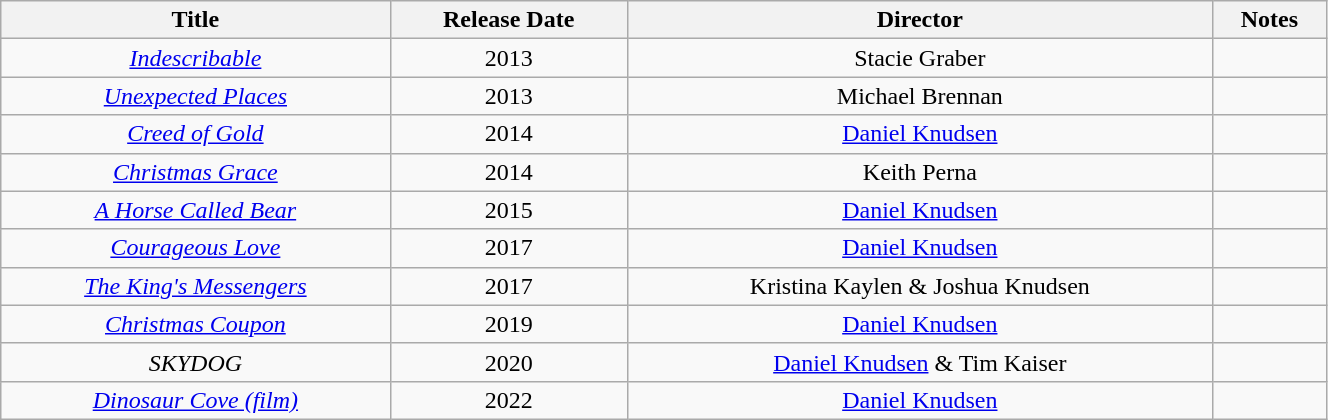<table class="wikitable" style="text-align:center; width:70%;">
<tr>
<th>Title</th>
<th>Release Date</th>
<th>Director</th>
<th>Notes</th>
</tr>
<tr>
<td><em><a href='#'>Indescribable</a></em></td>
<td>2013</td>
<td>Stacie Graber</td>
<td></td>
</tr>
<tr>
<td><em><a href='#'>Unexpected Places</a></em></td>
<td>2013</td>
<td>Michael Brennan</td>
<td></td>
</tr>
<tr>
<td><em><a href='#'>Creed of Gold</a></em></td>
<td>2014</td>
<td><a href='#'>Daniel Knudsen</a></td>
<td></td>
</tr>
<tr>
<td><em><a href='#'>Christmas Grace</a></em></td>
<td>2014</td>
<td>Keith Perna</td>
<td></td>
</tr>
<tr>
<td><em><a href='#'>A Horse Called Bear</a></em></td>
<td>2015</td>
<td><a href='#'>Daniel Knudsen</a></td>
<td></td>
</tr>
<tr>
<td><em><a href='#'>Courageous Love</a></em></td>
<td>2017</td>
<td><a href='#'>Daniel Knudsen</a></td>
<td></td>
</tr>
<tr>
<td><em><a href='#'>The King's Messengers</a></em></td>
<td>2017</td>
<td>Kristina Kaylen & Joshua Knudsen</td>
<td></td>
</tr>
<tr>
<td><em><a href='#'>Christmas Coupon</a></em></td>
<td>2019</td>
<td><a href='#'>Daniel Knudsen</a></td>
<td></td>
</tr>
<tr>
<td><em>SKYDOG</em></td>
<td>2020</td>
<td><a href='#'>Daniel Knudsen</a> & Tim Kaiser</td>
<td></td>
</tr>
<tr>
<td><em><a href='#'>Dinosaur Cove (film)</a></em></td>
<td>2022</td>
<td><a href='#'>Daniel Knudsen</a></td>
<td></td>
</tr>
</table>
